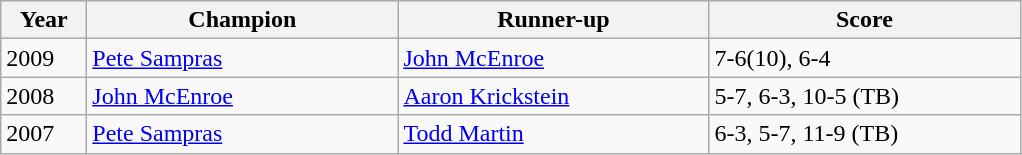<table class="wikitable">
<tr>
<th width=50>Year</th>
<th width=200>Champion</th>
<th width=200>Runner-up</th>
<th width=200>Score</th>
</tr>
<tr>
<td>2009</td>
<td><a href='#'>Pete Sampras</a></td>
<td><a href='#'>John McEnroe</a></td>
<td>7-6(10), 6-4</td>
</tr>
<tr>
<td>2008</td>
<td><a href='#'>John McEnroe</a></td>
<td><a href='#'>Aaron Krickstein</a></td>
<td>5-7, 6-3, 10-5 (TB)</td>
</tr>
<tr>
<td>2007</td>
<td><a href='#'>Pete Sampras</a></td>
<td><a href='#'>Todd Martin</a></td>
<td>6-3, 5-7, 11-9 (TB)</td>
</tr>
</table>
